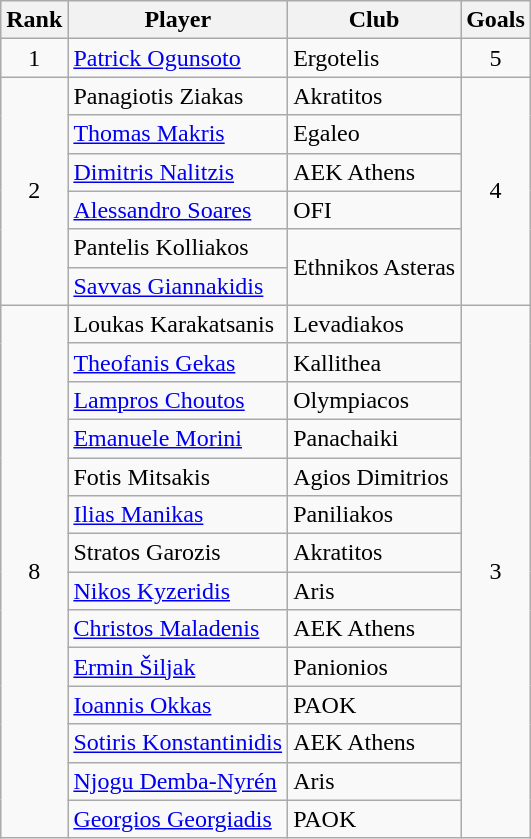<table class="wikitable sortable" style="text-align:center">
<tr>
<th>Rank</th>
<th>Player</th>
<th>Club</th>
<th>Goals</th>
</tr>
<tr>
<td>1</td>
<td align="left"> <a href='#'>Patrick Ogunsoto</a></td>
<td align="left">Ergotelis</td>
<td>5</td>
</tr>
<tr>
<td rowspan=6>2</td>
<td align="left"> Panagiotis Ziakas</td>
<td align="left">Akratitos</td>
<td rowspan=6>4</td>
</tr>
<tr>
<td align="left"> <a href='#'>Thomas Makris</a></td>
<td align="left">Egaleo</td>
</tr>
<tr>
<td align="left"> <a href='#'>Dimitris Nalitzis</a></td>
<td align="left">AEK Athens</td>
</tr>
<tr>
<td align="left"> <a href='#'>Alessandro Soares</a></td>
<td align="left">OFI</td>
</tr>
<tr>
<td align="left"> Pantelis Kolliakos</td>
<td align="left" rowspan=2>Ethnikos Asteras</td>
</tr>
<tr>
<td align="left"> <a href='#'>Savvas Giannakidis</a></td>
</tr>
<tr>
<td rowspan=14>8</td>
<td align="left"> Loukas Karakatsanis</td>
<td align="left">Levadiakos</td>
<td rowspan=14>3</td>
</tr>
<tr>
<td align="left"> <a href='#'>Theofanis Gekas</a></td>
<td align="left">Kallithea</td>
</tr>
<tr>
<td align="left"> <a href='#'>Lampros Choutos</a></td>
<td align="left">Olympiacos</td>
</tr>
<tr>
<td align="left"> <a href='#'>Emanuele Morini</a></td>
<td align="left">Panachaiki</td>
</tr>
<tr>
<td align="left"> Fotis Mitsakis</td>
<td align="left">Agios Dimitrios</td>
</tr>
<tr>
<td align="left"> <a href='#'>Ilias Manikas</a></td>
<td align="left">Paniliakos</td>
</tr>
<tr>
<td align="left"> Stratos Garozis</td>
<td align="left">Akratitos</td>
</tr>
<tr>
<td align="left"> <a href='#'>Nikos Kyzeridis</a></td>
<td align="left">Aris</td>
</tr>
<tr>
<td align="left"> <a href='#'>Christos Maladenis</a></td>
<td align="left">AEK Athens</td>
</tr>
<tr>
<td align="left"> <a href='#'>Ermin Šiljak</a></td>
<td align="left">Panionios</td>
</tr>
<tr>
<td align="left"> <a href='#'>Ioannis Okkas</a></td>
<td align="left">PAOK</td>
</tr>
<tr>
<td align="left"> <a href='#'>Sotiris Konstantinidis</a></td>
<td align="left">AEK Athens</td>
</tr>
<tr>
<td align="left"> <a href='#'>Njogu Demba-Nyrén</a></td>
<td align="left">Aris</td>
</tr>
<tr>
<td align="left"> <a href='#'>Georgios Georgiadis</a></td>
<td align="left">PAOK</td>
</tr>
</table>
